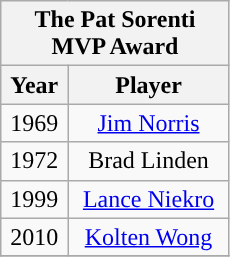<table class="wikitable" style="display: inline-table; margin-right: 20px; text-align:center">
<tr>
<th scope="col" colspan="2" style="width: 145px;">The Pat Sorenti MVP Award</th>
</tr>
<tr>
<th scope="col">Year</th>
<th scope="col">Player</th>
</tr>
<tr>
<td>1969</td>
<td><a href='#'>Jim Norris</a></td>
</tr>
<tr>
<td>1972</td>
<td>Brad Linden</td>
</tr>
<tr>
<td>1999</td>
<td><a href='#'>Lance Niekro</a></td>
</tr>
<tr>
<td>2010</td>
<td><a href='#'>Kolten Wong</a></td>
</tr>
<tr>
</tr>
</table>
